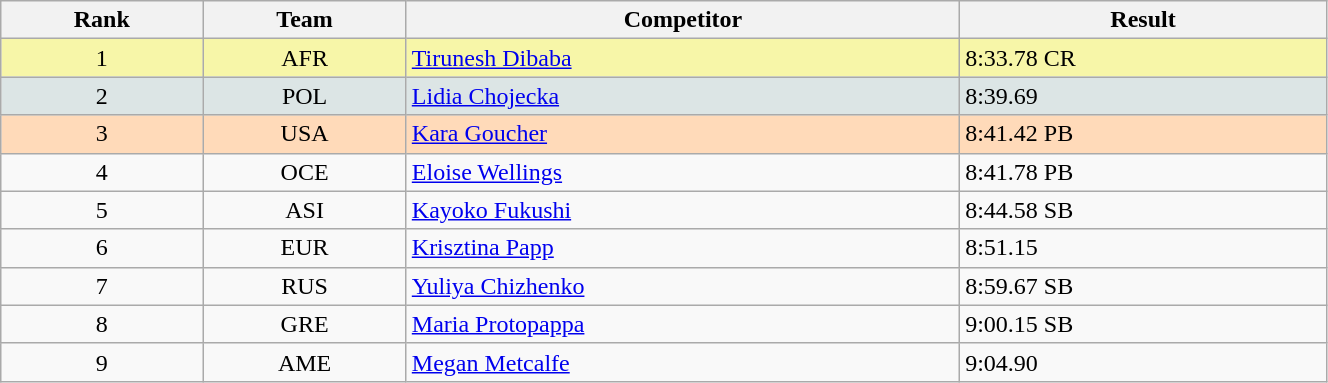<table class="wikitable" width=70% style=text-align:center>
<tr>
<th>Rank</th>
<th>Team</th>
<th>Competitor</th>
<th>Result</th>
</tr>
<tr bgcolor="#F7F6A8">
<td>1</td>
<td>AFR</td>
<td align="left"><a href='#'>Tirunesh Dibaba</a></td>
<td align="left">8:33.78 CR</td>
</tr>
<tr bgcolor="#DCE5E5">
<td>2</td>
<td>POL</td>
<td align="left"><a href='#'>Lidia Chojecka</a></td>
<td align="left">8:39.69</td>
</tr>
<tr bgcolor="#FFDAB9">
<td>3</td>
<td>USA</td>
<td align="left"><a href='#'>Kara Goucher</a></td>
<td align="left">8:41.42 PB</td>
</tr>
<tr>
<td>4</td>
<td>OCE</td>
<td align="left"><a href='#'>Eloise Wellings</a></td>
<td align="left">8:41.78 PB</td>
</tr>
<tr>
<td>5</td>
<td>ASI</td>
<td align="left"><a href='#'>Kayoko Fukushi</a></td>
<td align="left">8:44.58 SB</td>
</tr>
<tr>
<td>6</td>
<td>EUR</td>
<td align="left"><a href='#'>Krisztina Papp</a></td>
<td align="left">8:51.15</td>
</tr>
<tr>
<td>7</td>
<td>RUS</td>
<td align="left"><a href='#'>Yuliya Chizhenko</a></td>
<td align="left">8:59.67 SB</td>
</tr>
<tr>
<td>8</td>
<td>GRE</td>
<td align="left"><a href='#'>Maria Protopappa</a></td>
<td align="left">9:00.15 SB</td>
</tr>
<tr>
<td>9</td>
<td>AME</td>
<td align="left"><a href='#'>Megan Metcalfe</a></td>
<td align="left">9:04.90</td>
</tr>
</table>
